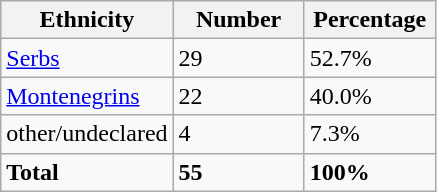<table class="wikitable">
<tr>
<th width="100px">Ethnicity</th>
<th width="80px">Number</th>
<th width="80px">Percentage</th>
</tr>
<tr>
<td><a href='#'>Serbs</a></td>
<td>29</td>
<td>52.7%</td>
</tr>
<tr>
<td><a href='#'>Montenegrins</a></td>
<td>22</td>
<td>40.0%</td>
</tr>
<tr>
<td>other/undeclared</td>
<td>4</td>
<td>7.3%</td>
</tr>
<tr>
<td><strong>Total</strong></td>
<td><strong>55</strong></td>
<td><strong>100%</strong></td>
</tr>
</table>
